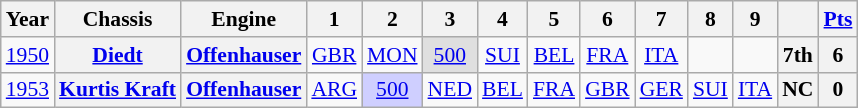<table class="wikitable" style="text-align:center; font-size:90%">
<tr>
<th>Year</th>
<th>Chassis</th>
<th>Engine</th>
<th>1</th>
<th>2</th>
<th>3</th>
<th>4</th>
<th>5</th>
<th>6</th>
<th>7</th>
<th>8</th>
<th>9</th>
<th></th>
<th><a href='#'>Pts</a></th>
</tr>
<tr>
<td><a href='#'>1950</a></td>
<th><a href='#'>Diedt</a></th>
<th><a href='#'>Offenhauser</a></th>
<td><a href='#'>GBR</a></td>
<td><a href='#'>MON</a></td>
<td style="background:#DFDFDF;"><a href='#'>500</a><br></td>
<td><a href='#'>SUI</a></td>
<td><a href='#'>BEL</a></td>
<td><a href='#'>FRA</a></td>
<td><a href='#'>ITA</a></td>
<td></td>
<td></td>
<th>7th</th>
<th>6</th>
</tr>
<tr>
<td><a href='#'>1953</a></td>
<th><a href='#'>Kurtis Kraft</a></th>
<th><a href='#'>Offenhauser</a></th>
<td><a href='#'>ARG</a></td>
<td style="background:#CFCFFF;"><a href='#'>500</a><br></td>
<td><a href='#'>NED</a></td>
<td><a href='#'>BEL</a></td>
<td><a href='#'>FRA</a></td>
<td><a href='#'>GBR</a></td>
<td><a href='#'>GER</a></td>
<td><a href='#'>SUI</a></td>
<td><a href='#'>ITA</a></td>
<th>NC</th>
<th>0</th>
</tr>
</table>
